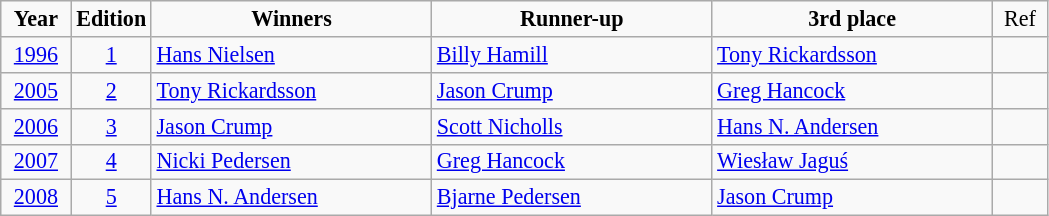<table class="wikitable" style="font-size: 92%">
<tr align=center>
<td width=40px  ><strong>Year</strong></td>
<td width=30px  ><strong>Edition</strong></td>
<td width=180px ><strong>Winners</strong></td>
<td width=180px ><strong>Runner-up</strong></td>
<td width=180px ><strong>3rd place</strong></td>
<td width=30px>Ref</td>
</tr>
<tr>
<td align=center><a href='#'>1996</a></td>
<td align=center><a href='#'>1</a></td>
<td> <a href='#'>Hans Nielsen</a></td>
<td> <a href='#'>Billy Hamill</a></td>
<td> <a href='#'>Tony Rickardsson</a></td>
<td></td>
</tr>
<tr>
<td align=center><a href='#'>2005</a></td>
<td align=center><a href='#'>2</a></td>
<td> <a href='#'>Tony Rickardsson</a></td>
<td> <a href='#'>Jason Crump</a></td>
<td> <a href='#'>Greg Hancock</a></td>
<td></td>
</tr>
<tr>
<td align=center><a href='#'>2006</a></td>
<td align=center><a href='#'>3</a></td>
<td> <a href='#'>Jason Crump</a></td>
<td> <a href='#'>Scott Nicholls</a></td>
<td> <a href='#'>Hans N. Andersen</a></td>
<td></td>
</tr>
<tr>
<td align=center><a href='#'>2007</a></td>
<td align=center><a href='#'>4</a></td>
<td> <a href='#'>Nicki Pedersen</a></td>
<td> <a href='#'>Greg Hancock</a></td>
<td> <a href='#'>Wiesław Jaguś</a></td>
<td></td>
</tr>
<tr>
<td align=center><a href='#'>2008</a></td>
<td align=center><a href='#'>5</a></td>
<td> <a href='#'>Hans N. Andersen</a></td>
<td> <a href='#'>Bjarne Pedersen</a></td>
<td> <a href='#'>Jason Crump</a></td>
<td></td>
</tr>
</table>
